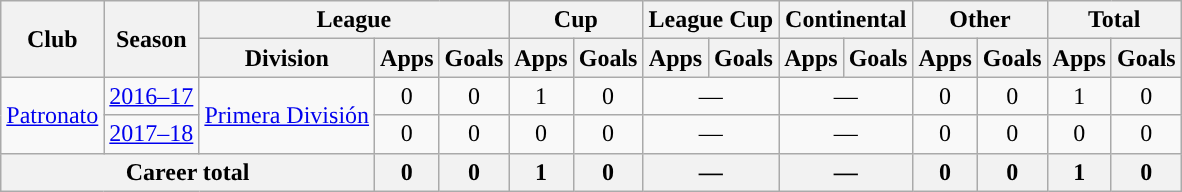<table class="wikitable" style="text-align:center">
<tr>
<th rowspan="2">Club</th>
<th rowspan="2">Season</th>
<th colspan="3">League</th>
<th colspan="2">Cup</th>
<th colspan="2">League Cup</th>
<th colspan="2">Continental</th>
<th colspan="2">Other</th>
<th colspan="2">Total</th>
</tr>
<tr>
<th>Division</th>
<th>Apps</th>
<th>Goals</th>
<th>Apps</th>
<th>Goals</th>
<th>Apps</th>
<th>Goals</th>
<th>Apps</th>
<th>Goals</th>
<th>Apps</th>
<th>Goals</th>
<th>Apps</th>
<th>Goals</th>
</tr>
<tr>
<td rowspan="2"><a href='#'>Patronato</a></td>
<td><a href='#'>2016–17</a></td>
<td rowspan="2"><a href='#'>Primera División</a></td>
<td>0</td>
<td>0</td>
<td>1</td>
<td>0</td>
<td colspan="2">—</td>
<td colspan="2">—</td>
<td>0</td>
<td>0</td>
<td>1</td>
<td>0</td>
</tr>
<tr>
<td><a href='#'>2017–18</a></td>
<td>0</td>
<td>0</td>
<td>0</td>
<td>0</td>
<td colspan="2">—</td>
<td colspan="2">—</td>
<td>0</td>
<td>0</td>
<td>0</td>
<td>0</td>
</tr>
<tr>
<th colspan="3">Career total</th>
<th>0</th>
<th>0</th>
<th>1</th>
<th>0</th>
<th colspan="2">—</th>
<th colspan="2">—</th>
<th>0</th>
<th>0</th>
<th>1</th>
<th>0</th>
</tr>
</table>
